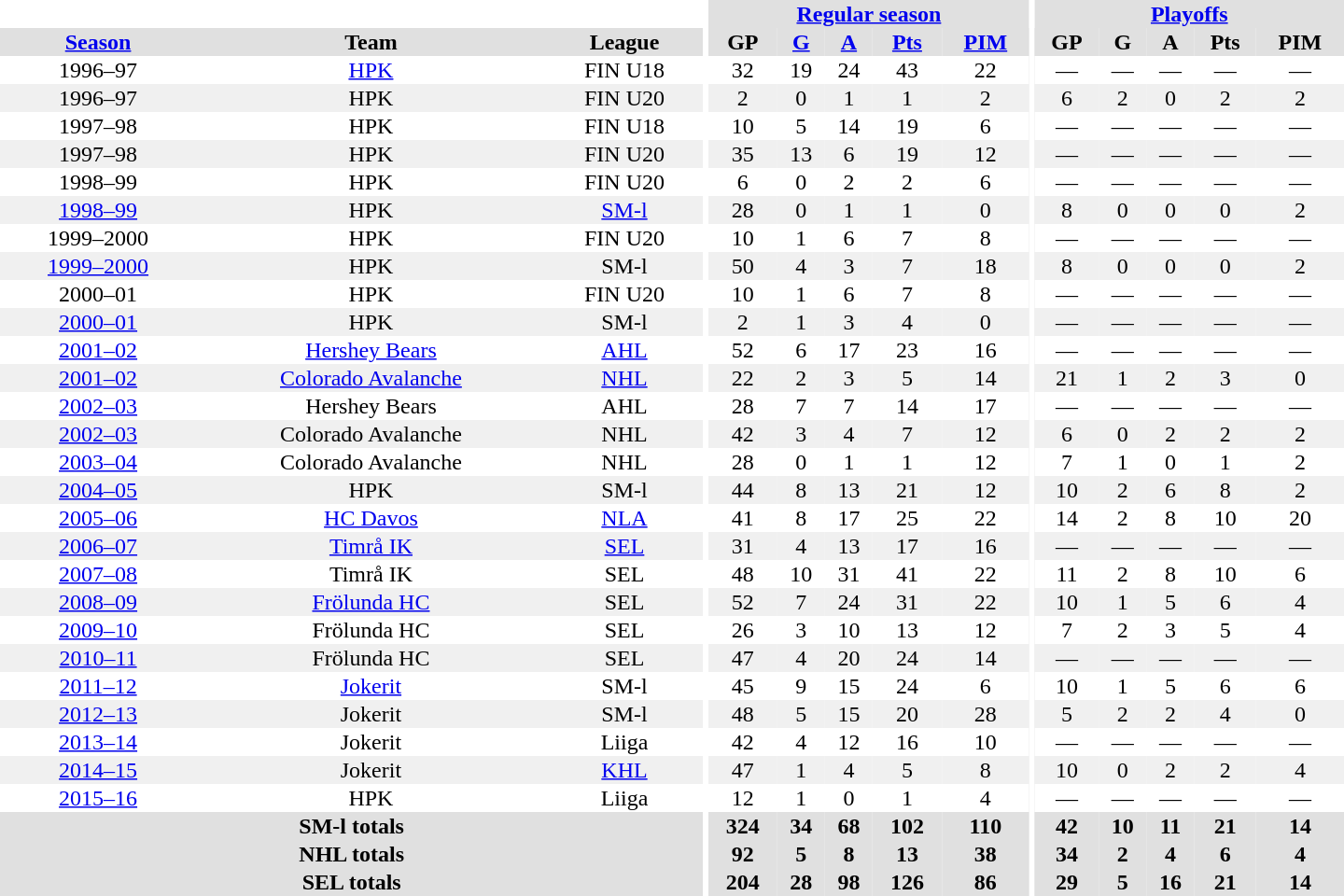<table border="0" cellpadding="1" cellspacing="0" style="text-align:center; width:60em">
<tr bgcolor="#e0e0e0">
<th colspan="3"  bgcolor="#ffffff"></th>
<th rowspan="99" bgcolor="#ffffff"></th>
<th colspan="5"><a href='#'>Regular season</a></th>
<th rowspan="99" bgcolor="#ffffff"></th>
<th colspan="5"><a href='#'>Playoffs</a></th>
</tr>
<tr bgcolor="#e0e0e0">
<th><a href='#'>Season</a></th>
<th>Team</th>
<th>League</th>
<th>GP</th>
<th><a href='#'>G</a></th>
<th><a href='#'>A</a></th>
<th><a href='#'>Pts</a></th>
<th><a href='#'>PIM</a></th>
<th>GP</th>
<th>G</th>
<th>A</th>
<th>Pts</th>
<th>PIM</th>
</tr>
<tr>
<td>1996–97</td>
<td><a href='#'>HPK</a></td>
<td>FIN U18</td>
<td>32</td>
<td>19</td>
<td>24</td>
<td>43</td>
<td>22</td>
<td>—</td>
<td>—</td>
<td>—</td>
<td>—</td>
<td>—</td>
</tr>
<tr bgcolor="#f0f0f0">
<td>1996–97</td>
<td>HPK</td>
<td>FIN U20</td>
<td>2</td>
<td>0</td>
<td>1</td>
<td>1</td>
<td>2</td>
<td>6</td>
<td>2</td>
<td>0</td>
<td>2</td>
<td>2</td>
</tr>
<tr>
<td>1997–98</td>
<td>HPK</td>
<td>FIN U18</td>
<td>10</td>
<td>5</td>
<td>14</td>
<td>19</td>
<td>6</td>
<td>—</td>
<td>—</td>
<td>—</td>
<td>—</td>
<td>—</td>
</tr>
<tr bgcolor="#f0f0f0">
<td>1997–98</td>
<td>HPK</td>
<td>FIN U20</td>
<td>35</td>
<td>13</td>
<td>6</td>
<td>19</td>
<td>12</td>
<td>—</td>
<td>—</td>
<td>—</td>
<td>—</td>
<td>—</td>
</tr>
<tr>
<td>1998–99</td>
<td>HPK</td>
<td>FIN U20</td>
<td>6</td>
<td>0</td>
<td>2</td>
<td>2</td>
<td>6</td>
<td>—</td>
<td>—</td>
<td>—</td>
<td>—</td>
<td>—</td>
</tr>
<tr bgcolor="#f0f0f0">
<td><a href='#'>1998–99</a></td>
<td>HPK</td>
<td><a href='#'>SM-l</a></td>
<td>28</td>
<td>0</td>
<td>1</td>
<td>1</td>
<td>0</td>
<td>8</td>
<td>0</td>
<td>0</td>
<td>0</td>
<td>2</td>
</tr>
<tr>
<td>1999–2000</td>
<td>HPK</td>
<td>FIN U20</td>
<td>10</td>
<td>1</td>
<td>6</td>
<td>7</td>
<td>8</td>
<td>—</td>
<td>—</td>
<td>—</td>
<td>—</td>
<td>—</td>
</tr>
<tr bgcolor="#f0f0f0">
<td><a href='#'>1999–2000</a></td>
<td>HPK</td>
<td>SM-l</td>
<td>50</td>
<td>4</td>
<td>3</td>
<td>7</td>
<td>18</td>
<td>8</td>
<td>0</td>
<td>0</td>
<td>0</td>
<td>2</td>
</tr>
<tr>
<td>2000–01</td>
<td>HPK</td>
<td>FIN U20</td>
<td>10</td>
<td>1</td>
<td>6</td>
<td>7</td>
<td>8</td>
<td>—</td>
<td>—</td>
<td>—</td>
<td>—</td>
<td>—</td>
</tr>
<tr bgcolor="#f0f0f0">
<td><a href='#'>2000–01</a></td>
<td>HPK</td>
<td>SM-l</td>
<td>2</td>
<td>1</td>
<td>3</td>
<td>4</td>
<td>0</td>
<td>—</td>
<td>—</td>
<td>—</td>
<td>—</td>
<td>—</td>
</tr>
<tr>
<td><a href='#'>2001–02</a></td>
<td><a href='#'>Hershey Bears</a></td>
<td><a href='#'>AHL</a></td>
<td>52</td>
<td>6</td>
<td>17</td>
<td>23</td>
<td>16</td>
<td>—</td>
<td>—</td>
<td>—</td>
<td>—</td>
<td>—</td>
</tr>
<tr bgcolor="#f0f0f0">
<td><a href='#'>2001–02</a></td>
<td><a href='#'>Colorado Avalanche</a></td>
<td><a href='#'>NHL</a></td>
<td>22</td>
<td>2</td>
<td>3</td>
<td>5</td>
<td>14</td>
<td>21</td>
<td>1</td>
<td>2</td>
<td>3</td>
<td>0</td>
</tr>
<tr>
<td><a href='#'>2002–03</a></td>
<td>Hershey Bears</td>
<td>AHL</td>
<td>28</td>
<td>7</td>
<td>7</td>
<td>14</td>
<td>17</td>
<td>—</td>
<td>—</td>
<td>—</td>
<td>—</td>
<td>—</td>
</tr>
<tr bgcolor="#f0f0f0">
<td><a href='#'>2002–03</a></td>
<td>Colorado Avalanche</td>
<td>NHL</td>
<td>42</td>
<td>3</td>
<td>4</td>
<td>7</td>
<td>12</td>
<td>6</td>
<td>0</td>
<td>2</td>
<td>2</td>
<td>2</td>
</tr>
<tr>
<td><a href='#'>2003–04</a></td>
<td>Colorado Avalanche</td>
<td>NHL</td>
<td>28</td>
<td>0</td>
<td>1</td>
<td>1</td>
<td>12</td>
<td>7</td>
<td>1</td>
<td>0</td>
<td>1</td>
<td>2</td>
</tr>
<tr bgcolor="#f0f0f0">
<td><a href='#'>2004–05</a></td>
<td>HPK</td>
<td>SM-l</td>
<td>44</td>
<td>8</td>
<td>13</td>
<td>21</td>
<td>12</td>
<td>10</td>
<td>2</td>
<td>6</td>
<td>8</td>
<td>2</td>
</tr>
<tr>
<td><a href='#'>2005–06</a></td>
<td><a href='#'>HC Davos</a></td>
<td><a href='#'>NLA</a></td>
<td>41</td>
<td>8</td>
<td>17</td>
<td>25</td>
<td>22</td>
<td>14</td>
<td>2</td>
<td>8</td>
<td>10</td>
<td>20</td>
</tr>
<tr bgcolor="#f0f0f0">
<td><a href='#'>2006–07</a></td>
<td><a href='#'>Timrå IK</a></td>
<td><a href='#'>SEL</a></td>
<td>31</td>
<td>4</td>
<td>13</td>
<td>17</td>
<td>16</td>
<td>—</td>
<td>—</td>
<td>—</td>
<td>—</td>
<td>—</td>
</tr>
<tr>
<td><a href='#'>2007–08</a></td>
<td>Timrå IK</td>
<td>SEL</td>
<td>48</td>
<td>10</td>
<td>31</td>
<td>41</td>
<td>22</td>
<td>11</td>
<td>2</td>
<td>8</td>
<td>10</td>
<td>6</td>
</tr>
<tr bgcolor="#f0f0f0">
<td><a href='#'>2008–09</a></td>
<td><a href='#'>Frölunda HC</a></td>
<td>SEL</td>
<td>52</td>
<td>7</td>
<td>24</td>
<td>31</td>
<td>22</td>
<td>10</td>
<td>1</td>
<td>5</td>
<td>6</td>
<td>4</td>
</tr>
<tr>
<td><a href='#'>2009–10</a></td>
<td>Frölunda HC</td>
<td>SEL</td>
<td>26</td>
<td>3</td>
<td>10</td>
<td>13</td>
<td>12</td>
<td>7</td>
<td>2</td>
<td>3</td>
<td>5</td>
<td>4</td>
</tr>
<tr bgcolor="#f0f0f0">
<td><a href='#'>2010–11</a></td>
<td>Frölunda HC</td>
<td>SEL</td>
<td>47</td>
<td>4</td>
<td>20</td>
<td>24</td>
<td>14</td>
<td>—</td>
<td>—</td>
<td>—</td>
<td>—</td>
<td>—</td>
</tr>
<tr>
<td><a href='#'>2011–12</a></td>
<td><a href='#'>Jokerit</a></td>
<td>SM-l</td>
<td>45</td>
<td>9</td>
<td>15</td>
<td>24</td>
<td>6</td>
<td>10</td>
<td>1</td>
<td>5</td>
<td>6</td>
<td>6</td>
</tr>
<tr bgcolor="#f0f0f0">
<td><a href='#'>2012–13</a></td>
<td>Jokerit</td>
<td>SM-l</td>
<td>48</td>
<td>5</td>
<td>15</td>
<td>20</td>
<td>28</td>
<td>5</td>
<td>2</td>
<td>2</td>
<td>4</td>
<td>0</td>
</tr>
<tr>
<td><a href='#'>2013–14</a></td>
<td>Jokerit</td>
<td>Liiga</td>
<td>42</td>
<td>4</td>
<td>12</td>
<td>16</td>
<td>10</td>
<td>—</td>
<td>—</td>
<td>—</td>
<td>—</td>
<td>—</td>
</tr>
<tr bgcolor="#f0f0f0">
<td><a href='#'>2014–15</a></td>
<td>Jokerit</td>
<td><a href='#'>KHL</a></td>
<td>47</td>
<td>1</td>
<td>4</td>
<td>5</td>
<td>8</td>
<td>10</td>
<td>0</td>
<td>2</td>
<td>2</td>
<td>4</td>
</tr>
<tr>
<td><a href='#'>2015–16</a></td>
<td>HPK</td>
<td>Liiga</td>
<td>12</td>
<td>1</td>
<td>0</td>
<td>1</td>
<td>4</td>
<td>—</td>
<td>—</td>
<td>—</td>
<td>—</td>
<td>—</td>
</tr>
<tr bgcolor="#e0e0e0">
<th colspan="3">SM-l totals</th>
<th>324</th>
<th>34</th>
<th>68</th>
<th>102</th>
<th>110</th>
<th>42</th>
<th>10</th>
<th>11</th>
<th>21</th>
<th>14</th>
</tr>
<tr bgcolor="#e0e0e0">
<th colspan="3">NHL totals</th>
<th>92</th>
<th>5</th>
<th>8</th>
<th>13</th>
<th>38</th>
<th>34</th>
<th>2</th>
<th>4</th>
<th>6</th>
<th>4</th>
</tr>
<tr bgcolor="#e0e0e0">
<th colspan="3">SEL totals</th>
<th>204</th>
<th>28</th>
<th>98</th>
<th>126</th>
<th>86</th>
<th>29</th>
<th>5</th>
<th>16</th>
<th>21</th>
<th>14</th>
</tr>
</table>
